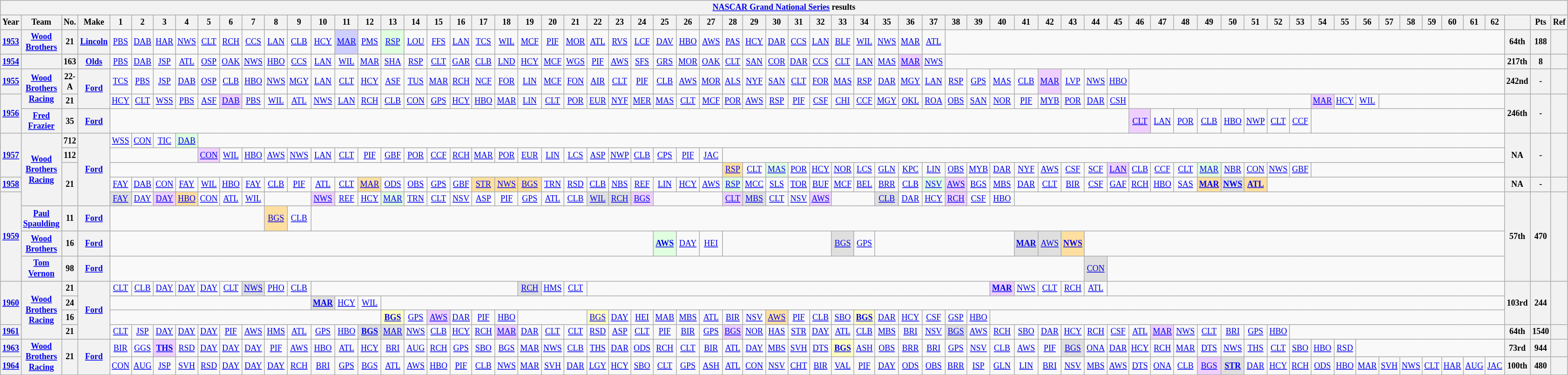<table class="wikitable" style="text-align:center; font-size:75%">
<tr>
<th colspan="69"><a href='#'>NASCAR Grand National Series</a> results</th>
</tr>
<tr>
<th>Year</th>
<th>Team</th>
<th>No.</th>
<th>Make</th>
<th>1</th>
<th>2</th>
<th>3</th>
<th>4</th>
<th>5</th>
<th>6</th>
<th>7</th>
<th>8</th>
<th>9</th>
<th>10</th>
<th>11</th>
<th>12</th>
<th>13</th>
<th>14</th>
<th>15</th>
<th>16</th>
<th>17</th>
<th>18</th>
<th>19</th>
<th>20</th>
<th>21</th>
<th>22</th>
<th>23</th>
<th>24</th>
<th>25</th>
<th>26</th>
<th>27</th>
<th>28</th>
<th>29</th>
<th>30</th>
<th>31</th>
<th>32</th>
<th>33</th>
<th>34</th>
<th>35</th>
<th>36</th>
<th>37</th>
<th>38</th>
<th>39</th>
<th>40</th>
<th>41</th>
<th>42</th>
<th>43</th>
<th>44</th>
<th>45</th>
<th>46</th>
<th>47</th>
<th>48</th>
<th>49</th>
<th>50</th>
<th>51</th>
<th>52</th>
<th>53</th>
<th>54</th>
<th>55</th>
<th>56</th>
<th>57</th>
<th>58</th>
<th>59</th>
<th>60</th>
<th>61</th>
<th>62</th>
<th></th>
<th>Pts</th>
<th>Ref</th>
</tr>
<tr>
<th><a href='#'>1953</a></th>
<th><a href='#'>Wood Brothers</a></th>
<th>21</th>
<th><a href='#'>Lincoln</a></th>
<td><a href='#'>PBS</a></td>
<td><a href='#'>DAB</a></td>
<td><a href='#'>HAR</a></td>
<td><a href='#'>NWS</a></td>
<td><a href='#'>CLT</a></td>
<td><a href='#'>RCH</a></td>
<td><a href='#'>CCS</a></td>
<td><a href='#'>LAN</a></td>
<td><a href='#'>CLB</a></td>
<td><a href='#'>HCY</a></td>
<td style="background:#CFCFFF;"><a href='#'>MAR</a><br></td>
<td><a href='#'>PMS</a></td>
<td style="background:#DFFFDF;"><a href='#'>RSP</a><br></td>
<td><a href='#'>LOU</a></td>
<td><a href='#'>FFS</a></td>
<td><a href='#'>LAN</a></td>
<td><a href='#'>TCS</a></td>
<td><a href='#'>WIL</a></td>
<td><a href='#'>MCF</a></td>
<td><a href='#'>PIF</a></td>
<td><a href='#'>MOR</a></td>
<td><a href='#'>ATL</a></td>
<td><a href='#'>RVS</a></td>
<td><a href='#'>LCF</a></td>
<td><a href='#'>DAV</a></td>
<td><a href='#'>HBO</a></td>
<td><a href='#'>AWS</a></td>
<td><a href='#'>PAS</a></td>
<td><a href='#'>HCY</a></td>
<td><a href='#'>DAR</a></td>
<td><a href='#'>CCS</a></td>
<td><a href='#'>LAN</a></td>
<td><a href='#'>BLF</a></td>
<td><a href='#'>WIL</a></td>
<td><a href='#'>NWS</a></td>
<td><a href='#'>MAR</a></td>
<td><a href='#'>ATL</a></td>
<td colspan=25></td>
<th>64th</th>
<th>188</th>
<th></th>
</tr>
<tr>
<th><a href='#'>1954</a></th>
<th></th>
<th>163</th>
<th><a href='#'>Olds</a></th>
<td><a href='#'>PBS</a></td>
<td><a href='#'>DAB</a></td>
<td><a href='#'>JSP</a></td>
<td><a href='#'>ATL</a></td>
<td><a href='#'>OSP</a></td>
<td><a href='#'>OAK</a></td>
<td><a href='#'>NWS</a></td>
<td><a href='#'>HBO</a></td>
<td><a href='#'>CCS</a></td>
<td><a href='#'>LAN</a></td>
<td><a href='#'>WIL</a></td>
<td><a href='#'>MAR</a></td>
<td><a href='#'>SHA</a></td>
<td><a href='#'>RSP</a></td>
<td><a href='#'>CLT</a></td>
<td><a href='#'>GAR</a></td>
<td><a href='#'>CLB</a></td>
<td><a href='#'>LND</a></td>
<td><a href='#'>HCY</a></td>
<td><a href='#'>MCF</a></td>
<td><a href='#'>WGS</a></td>
<td><a href='#'>PIF</a></td>
<td><a href='#'>AWS</a></td>
<td><a href='#'>SFS</a></td>
<td><a href='#'>GRS</a></td>
<td><a href='#'>MOR</a></td>
<td><a href='#'>OAK</a></td>
<td><a href='#'>CLT</a></td>
<td><a href='#'>SAN</a></td>
<td><a href='#'>COR</a></td>
<td><a href='#'>DAR</a></td>
<td><a href='#'>CCS</a></td>
<td><a href='#'>CLT</a></td>
<td><a href='#'>LAN</a></td>
<td><a href='#'>MAS</a></td>
<td style="background:#EFCFFF;"><a href='#'>MAR</a><br></td>
<td><a href='#'>NWS</a></td>
<td colspan=25></td>
<th>217th</th>
<th>8</th>
<th></th>
</tr>
<tr>
<th><a href='#'>1955</a></th>
<th rowspan=2><a href='#'>Wood Brothers Racing</a></th>
<th>22-A</th>
<th rowspan=2><a href='#'>Ford</a></th>
<td><a href='#'>TCS</a></td>
<td><a href='#'>PBS</a></td>
<td><a href='#'>JSP</a></td>
<td><a href='#'>DAB</a></td>
<td><a href='#'>OSP</a></td>
<td><a href='#'>CLB</a></td>
<td><a href='#'>HBO</a></td>
<td><a href='#'>NWS</a></td>
<td><a href='#'>MGY</a></td>
<td><a href='#'>LAN</a></td>
<td><a href='#'>CLT</a></td>
<td><a href='#'>HCY</a></td>
<td><a href='#'>ASF</a></td>
<td><a href='#'>TUS</a></td>
<td><a href='#'>MAR</a></td>
<td><a href='#'>RCH</a></td>
<td><a href='#'>NCF</a></td>
<td><a href='#'>FOR</a></td>
<td><a href='#'>LIN</a></td>
<td><a href='#'>MCF</a></td>
<td><a href='#'>FON</a></td>
<td><a href='#'>AIR</a></td>
<td><a href='#'>CLT</a></td>
<td><a href='#'>PIF</a></td>
<td><a href='#'>CLB</a></td>
<td><a href='#'>AWS</a></td>
<td><a href='#'>MOR</a></td>
<td><a href='#'>ALS</a></td>
<td><a href='#'>NYF</a></td>
<td><a href='#'>SAN</a></td>
<td><a href='#'>CLT</a></td>
<td><a href='#'>FOR</a></td>
<td><a href='#'>MAS</a></td>
<td><a href='#'>RSP</a></td>
<td><a href='#'>DAR</a></td>
<td><a href='#'>MGY</a></td>
<td><a href='#'>LAN</a></td>
<td><a href='#'>RSP</a></td>
<td><a href='#'>GPS</a></td>
<td><a href='#'>MAS</a></td>
<td><a href='#'>CLB</a></td>
<td style="background:#EFCFFF;"><a href='#'>MAR</a><br></td>
<td><a href='#'>LVP</a></td>
<td><a href='#'>NWS</a></td>
<td><a href='#'>HBO</a></td>
<td colspan=17></td>
<th>242nd</th>
<th>-</th>
<th></th>
</tr>
<tr>
<th rowspan=2><a href='#'>1956</a></th>
<th>21</th>
<td><a href='#'>HCY</a></td>
<td><a href='#'>CLT</a></td>
<td><a href='#'>WSS</a></td>
<td><a href='#'>PBS</a></td>
<td><a href='#'>ASF</a></td>
<td style="background:#EFCFFF;"><a href='#'>DAB</a><br></td>
<td><a href='#'>PBS</a></td>
<td><a href='#'>WIL</a></td>
<td><a href='#'>ATL</a></td>
<td><a href='#'>NWS</a></td>
<td><a href='#'>LAN</a></td>
<td><a href='#'>RCH</a></td>
<td><a href='#'>CLB</a></td>
<td><a href='#'>CON</a></td>
<td><a href='#'>GPS</a></td>
<td><a href='#'>HCY</a></td>
<td><a href='#'>HBO</a></td>
<td><a href='#'>MAR</a></td>
<td><a href='#'>LIN</a></td>
<td><a href='#'>CLT</a></td>
<td><a href='#'>POR</a></td>
<td><a href='#'>EUR</a></td>
<td><a href='#'>NYF</a></td>
<td><a href='#'>MER</a></td>
<td><a href='#'>MAS</a></td>
<td><a href='#'>CLT</a></td>
<td><a href='#'>MCF</a></td>
<td><a href='#'>POR</a></td>
<td><a href='#'>AWS</a></td>
<td><a href='#'>RSP</a></td>
<td><a href='#'>PIF</a></td>
<td><a href='#'>CSF</a></td>
<td><a href='#'>CHI</a></td>
<td><a href='#'>CCF</a></td>
<td><a href='#'>MGY</a></td>
<td><a href='#'>OKL</a></td>
<td><a href='#'>ROA</a></td>
<td><a href='#'>OBS</a></td>
<td><a href='#'>SAN</a></td>
<td><a href='#'>NOR</a></td>
<td><a href='#'>PIF</a></td>
<td><a href='#'>MYB</a></td>
<td><a href='#'>POR</a></td>
<td><a href='#'>DAR</a></td>
<td><a href='#'>CSH</a></td>
<td colspan=8></td>
<td style="background:#EFCFFF;"><a href='#'>MAR</a><br></td>
<td><a href='#'>HCY</a></td>
<td><a href='#'>WIL</a></td>
<td colspan=6></td>
<th rowspan=2>246th</th>
<th rowspan=2>-</th>
<th rowspan=2></th>
</tr>
<tr>
<th><a href='#'>Fred Frazier</a></th>
<th>35</th>
<th><a href='#'>Ford</a></th>
<td colspan=45></td>
<td style="background:#EFCFFF;"><a href='#'>CLT</a><br></td>
<td><a href='#'>LAN</a></td>
<td><a href='#'>POR</a></td>
<td><a href='#'>CLB</a></td>
<td><a href='#'>HBO</a></td>
<td><a href='#'>NWP</a></td>
<td><a href='#'>CLT</a></td>
<td><a href='#'>CCF</a></td>
<td colspan=9></td>
</tr>
<tr>
<th rowspan=3><a href='#'>1957</a></th>
<th rowspan=5><a href='#'>Wood Brothers Racing</a></th>
<th>712</th>
<th rowspan=5><a href='#'>Ford</a></th>
<td><a href='#'>WSS</a></td>
<td><a href='#'>CON</a></td>
<td><a href='#'>TIC</a></td>
<td style="background:#DFFFDF;"><a href='#'>DAB</a><br></td>
<td colspan=58></td>
<th rowspan=3>NA</th>
<th rowspan=3>-</th>
<th rowspan=3></th>
</tr>
<tr>
<th>112</th>
<td colspan=4></td>
<td style="background:#EFCFFF;"><a href='#'>CON</a><br></td>
<td><a href='#'>WIL</a></td>
<td><a href='#'>HBO</a></td>
<td><a href='#'>AWS</a></td>
<td><a href='#'>NWS</a></td>
<td><a href='#'>LAN</a></td>
<td><a href='#'>CLT</a></td>
<td><a href='#'>PIF</a></td>
<td><a href='#'>GBF</a></td>
<td><a href='#'>POR</a></td>
<td><a href='#'>CCF</a></td>
<td><a href='#'>RCH</a></td>
<td><a href='#'>MAR</a></td>
<td><a href='#'>POR</a></td>
<td><a href='#'>EUR</a></td>
<td><a href='#'>LIN</a></td>
<td><a href='#'>LCS</a></td>
<td><a href='#'>ASP</a></td>
<td><a href='#'>NWP</a></td>
<td><a href='#'>CLB</a></td>
<td><a href='#'>CPS</a></td>
<td><a href='#'>PIF</a></td>
<td><a href='#'>JAC</a></td>
<td colspan=35></td>
</tr>
<tr>
<th rowspan=3>21</th>
<td colspan=27></td>
<td style="background:#FFDF9F;"><a href='#'>RSP</a><br></td>
<td><a href='#'>CLT</a></td>
<td style="background:#DFFFDF;"><a href='#'>MAS</a><br></td>
<td><a href='#'>POR</a></td>
<td><a href='#'>HCY</a></td>
<td><a href='#'>NOR</a></td>
<td><a href='#'>LCS</a></td>
<td><a href='#'>GLN</a></td>
<td><a href='#'>KPC</a></td>
<td><a href='#'>LIN</a></td>
<td><a href='#'>OBS</a></td>
<td><a href='#'>MYB</a></td>
<td><a href='#'>DAR</a></td>
<td><a href='#'>NYF</a></td>
<td><a href='#'>AWS</a></td>
<td><a href='#'>CSF</a></td>
<td><a href='#'>SCF</a></td>
<td style="background:#EFCFFF;"><a href='#'>LAN</a><br></td>
<td><a href='#'>CLB</a></td>
<td><a href='#'>CCF</a></td>
<td><a href='#'>CLT</a></td>
<td style="background:#DFFFDF;"><a href='#'>MAR</a><br></td>
<td><a href='#'>NBR</a></td>
<td><a href='#'>CON</a></td>
<td><a href='#'>NWS</a></td>
<td><a href='#'>GBF</a></td>
<td colspan=9></td>
</tr>
<tr>
<th><a href='#'>1958</a></th>
<td><a href='#'>FAY</a></td>
<td><a href='#'>DAB</a></td>
<td><a href='#'>CON</a></td>
<td><a href='#'>FAY</a></td>
<td><a href='#'>WIL</a></td>
<td><a href='#'>HBO</a></td>
<td><a href='#'>FAY</a></td>
<td><a href='#'>CLB</a></td>
<td><a href='#'>PIF</a></td>
<td><a href='#'>ATL</a></td>
<td><a href='#'>CLT</a></td>
<td style="background:#FFDF9F;"><a href='#'>MAR</a><br></td>
<td><a href='#'>ODS</a></td>
<td><a href='#'>OBS</a></td>
<td><a href='#'>GPS</a></td>
<td><a href='#'>GBF</a></td>
<td style="background:#FFDF9F;"><a href='#'>STR</a><br></td>
<td style="background:#FFDF9F;"><a href='#'>NWS</a><br></td>
<td style="background:#FFDF9F;"><a href='#'>BGS</a><br></td>
<td><a href='#'>TRN</a></td>
<td><a href='#'>RSD</a></td>
<td><a href='#'>CLB</a></td>
<td><a href='#'>NBS</a></td>
<td><a href='#'>REF</a></td>
<td><a href='#'>LIN</a></td>
<td><a href='#'>HCY</a></td>
<td><a href='#'>AWS</a></td>
<td style="background:#DFFFDF;"><a href='#'>RSP</a><br></td>
<td><a href='#'>MCC</a></td>
<td><a href='#'>SLS</a></td>
<td><a href='#'>TOR</a></td>
<td><a href='#'>BUF</a></td>
<td><a href='#'>MCF</a></td>
<td><a href='#'>BEL</a></td>
<td><a href='#'>BRR</a></td>
<td><a href='#'>CLB</a></td>
<td style="background:#DFFFDF;"><a href='#'>NSV</a><br></td>
<td style="background:#EFCFFF;"><a href='#'>AWS</a><br></td>
<td><a href='#'>BGS</a></td>
<td><a href='#'>MBS</a></td>
<td><a href='#'>DAR</a></td>
<td><a href='#'>CLT</a></td>
<td><a href='#'>BIR</a></td>
<td><a href='#'>CSF</a></td>
<td><a href='#'>GAF</a></td>
<td><a href='#'>RCH</a></td>
<td><a href='#'>HBO</a></td>
<td><a href='#'>SAS</a></td>
<td style="background:#FFDF9F;"><strong><a href='#'>MAR</a></strong><br></td>
<td style="background:#DFDFDF;"><strong><a href='#'>NWS</a></strong><br></td>
<td style="background:#FFDF9F;"><strong><a href='#'>ATL</a></strong><br></td>
<td colspan=11></td>
<th>NA</th>
<th>-</th>
<th></th>
</tr>
<tr>
<th rowspan=4><a href='#'>1959</a></th>
<td style="background:#DFDFDF;"><a href='#'>FAY</a><br></td>
<td><a href='#'>DAY</a></td>
<td style="background:#EFCFFF;"><a href='#'>DAY</a><br></td>
<td style="background:#FFDF9F;"><a href='#'>HBO</a><br></td>
<td><a href='#'>CON</a></td>
<td><a href='#'>ATL</a></td>
<td><a href='#'>WIL</a></td>
<td colspan=2></td>
<td style="background:#EFCFFF;"><a href='#'>NWS</a><br></td>
<td><a href='#'>REF</a></td>
<td><a href='#'>HCY</a></td>
<td style="background:#DFFFDF;"><a href='#'>MAR</a><br></td>
<td><a href='#'>TRN</a></td>
<td><a href='#'>CLT</a></td>
<td><a href='#'>NSV</a></td>
<td><a href='#'>ASP</a></td>
<td><a href='#'>PIF</a></td>
<td><a href='#'>GPS</a></td>
<td><a href='#'>ATL</a></td>
<td><a href='#'>CLB</a></td>
<td style="background:#DFDFDF;"><a href='#'>WIL</a><br></td>
<td style="background:#DFDFDF;"><a href='#'>RCH</a><br></td>
<td style="background:#EFCFFF;"><a href='#'>BGS</a><br></td>
<td colspan=3></td>
<td style="background:#EFCFFF;"><a href='#'>CLT</a><br></td>
<td style="background:#DFDFDF;"><a href='#'>MBS</a><br></td>
<td><a href='#'>CLT</a></td>
<td><a href='#'>NSV</a></td>
<td style="background:#EFCFFF;"><a href='#'>AWS</a><br></td>
<td colspan=2></td>
<td style="background:#DFDFDF;"><a href='#'>CLB</a><br></td>
<td><a href='#'>DAR</a></td>
<td><a href='#'>HCY</a></td>
<td style="background:#EFCFFF;"><a href='#'>RCH</a><br></td>
<td><a href='#'>CSF</a></td>
<td><a href='#'>HBO</a></td>
<td colspan=22></td>
<th rowspan=4>57th</th>
<th rowspan=4>470</th>
<th rowspan=4></th>
</tr>
<tr>
<th><a href='#'>Paul Spaulding</a></th>
<th>11</th>
<th><a href='#'>Ford</a></th>
<td colspan=7></td>
<td style="background:#FFDF9F;"><a href='#'>BGS</a><br></td>
<td><a href='#'>CLB</a></td>
<td colspan=53></td>
</tr>
<tr>
<th><a href='#'>Wood Brothers</a></th>
<th>16</th>
<th><a href='#'>Ford</a></th>
<td colspan=24></td>
<td style="background:#DFFFDF;"><strong><a href='#'>AWS</a></strong><br></td>
<td><a href='#'>DAY</a></td>
<td><a href='#'>HEI</a></td>
<td colspan=5></td>
<td style="background:#DFDFDF;"><a href='#'>BGS</a><br></td>
<td><a href='#'>GPS</a></td>
<td colspan=6></td>
<td style="background:#DFDFDF;"><strong><a href='#'>MAR</a></strong><br></td>
<td style="background:#DFDFDF;"><a href='#'>AWS</a><br></td>
<td style="background:#FFDF9F;"><strong><a href='#'>NWS</a></strong><br></td>
<td colspan=19></td>
</tr>
<tr>
<th><a href='#'>Tom Vernon</a></th>
<th>98</th>
<th><a href='#'>Ford</a></th>
<td colspan=43></td>
<td style="background:#DFDFDF;"><a href='#'>CON</a><br></td>
<td colspan=18></td>
</tr>
<tr>
<th rowspan=3><a href='#'>1960</a></th>
<th rowspan=4><a href='#'>Wood Brothers Racing</a></th>
<th>21</th>
<th rowspan=4><a href='#'>Ford</a></th>
<td><a href='#'>CLT</a></td>
<td><a href='#'>CLB</a></td>
<td><a href='#'>DAY</a></td>
<td><a href='#'>DAY</a></td>
<td><a href='#'>DAY</a></td>
<td><a href='#'>CLT</a></td>
<td style="background:#DFDFDF;"><a href='#'>NWS</a><br></td>
<td><a href='#'>PHO</a></td>
<td><a href='#'>CLB</a></td>
<td colspan=9></td>
<td style="background:#DFDFDF;"><a href='#'>RCH</a><br></td>
<td><a href='#'>HMS</a></td>
<td><a href='#'>CLT</a></td>
<td colspan=18></td>
<td style="background:#EFCFFF;"><strong><a href='#'>MAR</a></strong><br></td>
<td><a href='#'>NWS</a></td>
<td><a href='#'>CLT</a></td>
<td><a href='#'>RCH</a></td>
<td><a href='#'>ATL</a></td>
<td colspan=18></td>
<th rowspan=3>103rd</th>
<th rowspan=3>244</th>
<th rowspan=3></th>
</tr>
<tr>
<th>24</th>
<td colspan=9></td>
<td style="background:#DFDFDF;"><strong><a href='#'>MAR</a></strong><br></td>
<td><a href='#'>HCY</a></td>
<td><a href='#'>WIL</a></td>
<td colspan=50></td>
</tr>
<tr>
<th>16</th>
<td colspan=12></td>
<td style="background:#FFFFBF;"><strong><a href='#'>BGS</a></strong><br></td>
<td><a href='#'>GPS</a></td>
<td style="background:#EFCFFF;"><a href='#'>AWS</a><br></td>
<td><a href='#'>DAR</a></td>
<td><a href='#'>PIF</a></td>
<td><a href='#'>HBO</a></td>
<td colspan=3></td>
<td style="background:#FFFFBF;"><a href='#'>BGS</a><br></td>
<td><a href='#'>DAY</a></td>
<td><a href='#'>HEI</a></td>
<td><a href='#'>MAB</a></td>
<td><a href='#'>MBS</a></td>
<td><a href='#'>ATL</a></td>
<td><a href='#'>BIR</a></td>
<td><a href='#'>NSV</a></td>
<td style="background:#FFDF9F;"><a href='#'>AWS</a><br></td>
<td><a href='#'>PIF</a></td>
<td><a href='#'>CLB</a></td>
<td><a href='#'>SBO</a></td>
<td style="background:#FFFFBF;"><strong><a href='#'>BGS</a></strong><br></td>
<td><a href='#'>DAR</a></td>
<td><a href='#'>HCY</a></td>
<td><a href='#'>CSF</a></td>
<td><a href='#'>GSP</a></td>
<td><a href='#'>HBO</a></td>
<td colspan=23></td>
</tr>
<tr>
<th><a href='#'>1961</a></th>
<th>21</th>
<td><a href='#'>CLT</a></td>
<td><a href='#'>JSP</a></td>
<td><a href='#'>DAY</a></td>
<td><a href='#'>DAY</a></td>
<td><a href='#'>DAY</a></td>
<td><a href='#'>PIF</a></td>
<td><a href='#'>AWS</a></td>
<td><a href='#'>HMS</a></td>
<td><a href='#'>ATL</a></td>
<td><a href='#'>GPS</a></td>
<td><a href='#'>HBO</a></td>
<td style="background:#DFDFDF;"><strong><a href='#'>BGS</a></strong><br></td>
<td style="background:#DFDFDF;"><a href='#'>MAR</a><br></td>
<td><a href='#'>NWS</a></td>
<td><a href='#'>CLB</a></td>
<td><a href='#'>HCY</a></td>
<td><a href='#'>RCH</a></td>
<td style="background:#EFCFFF;"><a href='#'>MAR</a><br></td>
<td><a href='#'>DAR</a></td>
<td><a href='#'>CLT</a></td>
<td><a href='#'>CLT</a></td>
<td><a href='#'>RSD</a></td>
<td><a href='#'>ASP</a></td>
<td><a href='#'>CLT</a></td>
<td><a href='#'>PIF</a></td>
<td><a href='#'>BIR</a></td>
<td><a href='#'>GPS</a></td>
<td style="background:#EFCFFF;"><a href='#'>BGS</a><br></td>
<td><a href='#'>NOR</a></td>
<td><a href='#'>HAS</a></td>
<td><a href='#'>STR</a></td>
<td><a href='#'>DAY</a></td>
<td><a href='#'>ATL</a></td>
<td><a href='#'>CLB</a></td>
<td><a href='#'>MBS</a></td>
<td><a href='#'>BRI</a></td>
<td><a href='#'>NSV</a></td>
<td style="background:#DFDFDF;"><a href='#'>BGS</a><br></td>
<td><a href='#'>AWS</a></td>
<td><a href='#'>RCH</a></td>
<td><a href='#'>SBO</a></td>
<td><a href='#'>DAR</a></td>
<td><a href='#'>HCY</a></td>
<td><a href='#'>RCH</a></td>
<td><a href='#'>CSF</a></td>
<td><a href='#'>ATL</a></td>
<td style="background:#EFCFFF;"><a href='#'>MAR</a><br></td>
<td><a href='#'>NWS</a></td>
<td><a href='#'>CLT</a></td>
<td><a href='#'>BRI</a></td>
<td><a href='#'>GPS</a></td>
<td><a href='#'>HBO</a></td>
<td colspan=10></td>
<th>64th</th>
<th>1540</th>
<th></th>
</tr>
<tr>
<th><a href='#'>1963</a></th>
<th rowspan=2><a href='#'>Wood Brothers Racing</a></th>
<th rowspan=2>21</th>
<th rowspan=2><a href='#'>Ford</a></th>
<td><a href='#'>BIR</a></td>
<td><a href='#'>GGS</a></td>
<td style="background:#EFCFFF;"><strong><a href='#'>THS</a></strong><br></td>
<td><a href='#'>RSD</a></td>
<td><a href='#'>DAY</a></td>
<td><a href='#'>DAY</a></td>
<td><a href='#'>DAY</a></td>
<td><a href='#'>PIF</a></td>
<td><a href='#'>AWS</a></td>
<td><a href='#'>HBO</a></td>
<td><a href='#'>ATL</a></td>
<td><a href='#'>HCY</a></td>
<td><a href='#'>BRI</a></td>
<td><a href='#'>AUG</a></td>
<td><a href='#'>RCH</a></td>
<td><a href='#'>GPS</a></td>
<td><a href='#'>SBO</a></td>
<td><a href='#'>BGS</a></td>
<td><a href='#'>MAR</a></td>
<td><a href='#'>NWS</a></td>
<td><a href='#'>CLB</a></td>
<td><a href='#'>THS</a></td>
<td><a href='#'>DAR</a></td>
<td><a href='#'>ODS</a></td>
<td><a href='#'>RCH</a></td>
<td><a href='#'>CLT</a></td>
<td><a href='#'>BIR</a></td>
<td><a href='#'>ATL</a></td>
<td><a href='#'>DAY</a></td>
<td><a href='#'>MBS</a></td>
<td><a href='#'>SVH</a></td>
<td><a href='#'>DTS</a></td>
<td style="background:#FFFFBF;"><strong><a href='#'>BGS</a></strong><br></td>
<td><a href='#'>ASH</a></td>
<td><a href='#'>OBS</a></td>
<td><a href='#'>BRR</a></td>
<td><a href='#'>BRI</a></td>
<td><a href='#'>GPS</a></td>
<td><a href='#'>NSV</a></td>
<td><a href='#'>CLB</a></td>
<td><a href='#'>AWS</a></td>
<td><a href='#'>PIF</a></td>
<td style="background:#DFDFDF;"><a href='#'>BGS</a><br></td>
<td><a href='#'>ONA</a></td>
<td><a href='#'>DAR</a></td>
<td><a href='#'>HCY</a></td>
<td><a href='#'>RCH</a></td>
<td><a href='#'>MAR</a></td>
<td><a href='#'>DTS</a></td>
<td><a href='#'>NWS</a></td>
<td><a href='#'>THS</a></td>
<td><a href='#'>CLT</a></td>
<td><a href='#'>SBO</a></td>
<td><a href='#'>HBO</a></td>
<td><a href='#'>RSD</a></td>
<td colspan=7></td>
<th>73rd</th>
<th>944</th>
<th></th>
</tr>
<tr>
<th><a href='#'>1964</a></th>
<td><a href='#'>CON</a></td>
<td><a href='#'>AUG</a></td>
<td><a href='#'>JSP</a></td>
<td><a href='#'>SVH</a></td>
<td><a href='#'>RSD</a></td>
<td><a href='#'>DAY</a></td>
<td><a href='#'>DAY</a></td>
<td><a href='#'>DAY</a></td>
<td><a href='#'>RCH</a></td>
<td><a href='#'>BRI</a></td>
<td><a href='#'>GPS</a></td>
<td><a href='#'>BGS</a></td>
<td><a href='#'>ATL</a></td>
<td><a href='#'>AWS</a></td>
<td><a href='#'>HBO</a></td>
<td><a href='#'>PIF</a></td>
<td><a href='#'>CLB</a></td>
<td><a href='#'>NWS</a></td>
<td><a href='#'>MAR</a></td>
<td><a href='#'>SVH</a></td>
<td><a href='#'>DAR</a></td>
<td><a href='#'>LGY</a></td>
<td><a href='#'>HCY</a></td>
<td><a href='#'>SBO</a></td>
<td><a href='#'>CLT</a></td>
<td><a href='#'>GPS</a></td>
<td><a href='#'>ASH</a></td>
<td><a href='#'>ATL</a></td>
<td><a href='#'>CON</a></td>
<td><a href='#'>NSV</a></td>
<td><a href='#'>CHT</a></td>
<td><a href='#'>BIR</a></td>
<td><a href='#'>VAL</a></td>
<td><a href='#'>PIF</a></td>
<td><a href='#'>DAY</a></td>
<td><a href='#'>ODS</a></td>
<td><a href='#'>OBS</a></td>
<td><a href='#'>BRR</a></td>
<td><a href='#'>ISP</a></td>
<td><a href='#'>GLN</a></td>
<td><a href='#'>LIN</a></td>
<td><a href='#'>BRI</a></td>
<td><a href='#'>NSV</a></td>
<td><a href='#'>MBS</a></td>
<td><a href='#'>AWS</a></td>
<td><a href='#'>DTS</a></td>
<td><a href='#'>ONA</a></td>
<td><a href='#'>CLB</a></td>
<td style="background:#EFCFFF;"><a href='#'>BGS</a><br></td>
<td style="background:#DFDFDF;"><strong><a href='#'>STR</a></strong><br></td>
<td><a href='#'>DAR</a></td>
<td><a href='#'>HCY</a></td>
<td><a href='#'>RCH</a></td>
<td><a href='#'>ODS</a></td>
<td><a href='#'>HBO</a></td>
<td><a href='#'>MAR</a></td>
<td><a href='#'>SVH</a></td>
<td><a href='#'>NWS</a></td>
<td><a href='#'>CLT</a></td>
<td><a href='#'>HAR</a></td>
<td><a href='#'>AUG</a></td>
<td><a href='#'>JAC</a></td>
<th>100th</th>
<th>480</th>
<th></th>
</tr>
</table>
